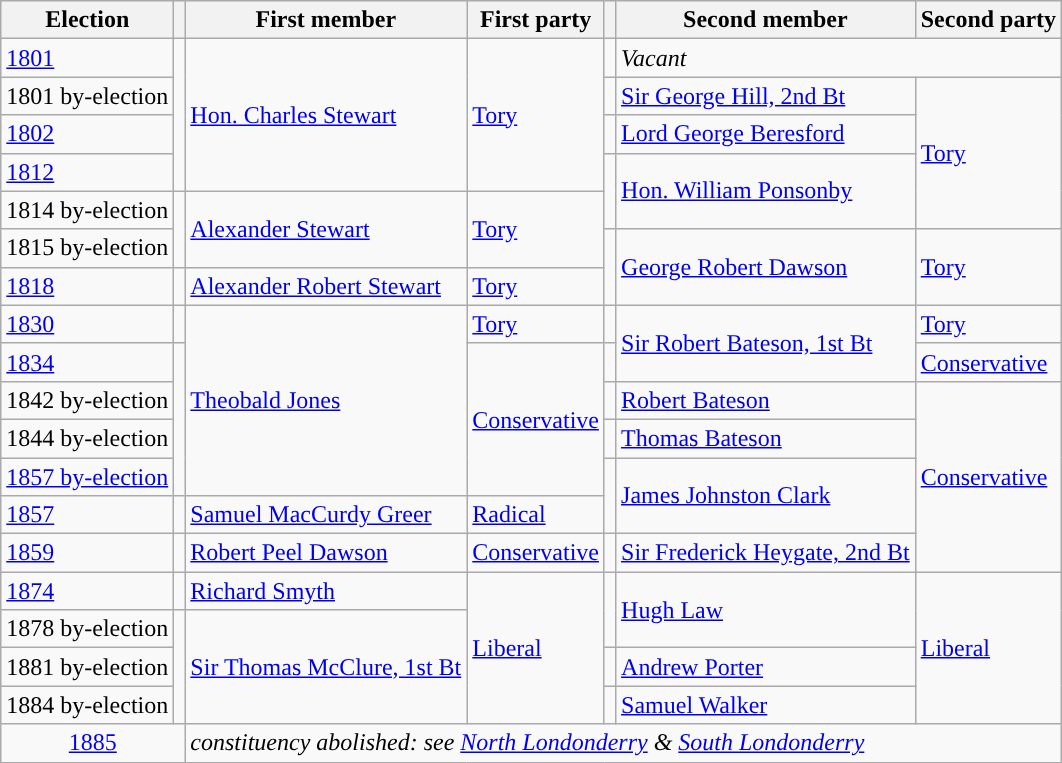<table class="wikitable">
<tr>
<th>Election</th>
<th></th>
<th>First member</th>
<th>First party</th>
<th></th>
<th>Second member</th>
<th>Second party</th>
</tr>
<tr>
<td><a href='#'>1801</a></td>
<td rowspan="4" style="color:inherit;background-color: "></td>
<td rowspan="4"><a href='#'>Hon. Charles Stewart</a></td>
<td rowspan="4"><a href='#'>Tory</a></td>
<td style="color:inherit;background-color: "></td>
<td colspan="2"><em>Vacant</em></td>
</tr>
<tr>
<td>1801 by-election</td>
<td style="color:inherit;background-color: "></td>
<td><a href='#'>Sir George Hill, 2nd Bt</a></td>
<td rowspan="4"><a href='#'>Tory</a></td>
</tr>
<tr>
<td><a href='#'>1802</a></td>
<td style="color:inherit;background-color: "></td>
<td><a href='#'>Lord George Beresford</a></td>
</tr>
<tr>
<td><a href='#'>1812</a></td>
<td rowspan="2" style="color:inherit;background-color: "></td>
<td rowspan="2"><a href='#'>Hon. William Ponsonby</a></td>
</tr>
<tr>
<td>1814 by-election</td>
<td rowspan="2" style="color:inherit;background-color: "></td>
<td rowspan="2"><a href='#'>Alexander Stewart</a></td>
<td rowspan="2"><a href='#'>Tory</a></td>
</tr>
<tr>
<td>1815 by-election</td>
<td rowspan="2" style="color:inherit;background-color: "></td>
<td rowspan="2"><a href='#'>George Robert Dawson</a></td>
<td rowspan="2"><a href='#'>Tory</a></td>
</tr>
<tr>
<td><a href='#'>1818</a></td>
<td style="color:inherit;background-color: "></td>
<td><a href='#'>Alexander Robert Stewart</a></td>
<td><a href='#'>Tory</a></td>
</tr>
<tr>
<td><a href='#'>1830</a></td>
<td style="color:inherit;background-color: "></td>
<td rowspan="5"><a href='#'>Theobald Jones</a></td>
<td><a href='#'>Tory</a></td>
<td style="color:inherit;background-color: "></td>
<td rowspan="2"><a href='#'>Sir Robert Bateson, 1st Bt</a></td>
<td><a href='#'>Tory</a></td>
</tr>
<tr>
<td><a href='#'>1834</a></td>
<td rowspan="4" style="color:inherit;background-color: "></td>
<td rowspan="4"><a href='#'>Conservative</a></td>
<td style="color:inherit;background-color: "></td>
<td><a href='#'>Conservative</a></td>
</tr>
<tr>
<td>1842 by-election</td>
<td style="color:inherit;background-color: "></td>
<td><a href='#'>Robert Bateson</a></td>
<td rowspan="5"><a href='#'>Conservative</a></td>
</tr>
<tr>
<td>1844 by-election</td>
<td style="color:inherit;background-color: "></td>
<td><a href='#'>Thomas Bateson</a></td>
</tr>
<tr>
<td><a href='#'>1857 by-election</a></td>
<td rowspan="2" style="color:inherit;background-color: "></td>
<td rowspan="2"><a href='#'>James Johnston Clark</a></td>
</tr>
<tr>
<td><a href='#'>1857</a></td>
<td style="color:inherit;background-color: "></td>
<td><a href='#'>Samuel MacCurdy Greer</a></td>
<td><a href='#'>Radical</a></td>
</tr>
<tr>
<td><a href='#'>1859</a></td>
<td style="color:inherit;background-color: "></td>
<td><a href='#'>Robert Peel Dawson</a></td>
<td><a href='#'>Conservative</a></td>
<td style="color:inherit;background-color: "></td>
<td><a href='#'>Sir Frederick Heygate, 2nd Bt</a></td>
</tr>
<tr>
<td><a href='#'>1874</a></td>
<td style="color:inherit;background-color: "></td>
<td><a href='#'>Richard Smyth</a></td>
<td rowspan="4"><a href='#'>Liberal</a></td>
<td rowspan="2" style="color:inherit;background-color: "></td>
<td rowspan="2"><a href='#'>Hugh Law</a></td>
<td rowspan="4"><a href='#'>Liberal</a></td>
</tr>
<tr>
<td>1878 by-election</td>
<td rowspan="3" style="color:inherit;background-color: "></td>
<td rowspan="3"><a href='#'>Sir Thomas McClure, 1st Bt</a></td>
</tr>
<tr>
<td>1881 by-election</td>
<td style="color:inherit;background-color: "></td>
<td><a href='#'>Andrew Porter</a></td>
</tr>
<tr>
<td>1884 by-election</td>
<td style="color:inherit;background-color: "></td>
<td><a href='#'>Samuel Walker</a></td>
</tr>
<tr>
<td colspan="2" align="center"><a href='#'>1885</a></td>
<td colspan="5"><em>constituency abolished: see <a href='#'>North Londonderry</a> & <a href='#'>South Londonderry</a></em></td>
</tr>
</table>
